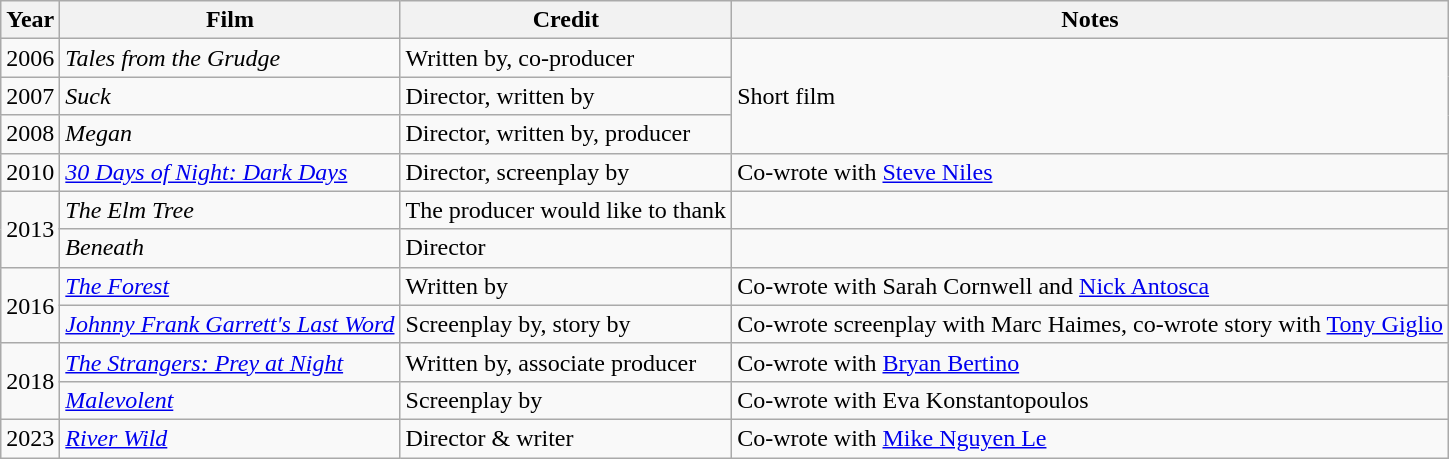<table class="wikitable">
<tr>
<th>Year</th>
<th>Film</th>
<th>Credit</th>
<th>Notes</th>
</tr>
<tr>
<td>2006</td>
<td><em>Tales from the Grudge</em></td>
<td>Written by, co-producer</td>
<td rowspan="3">Short film</td>
</tr>
<tr>
<td>2007</td>
<td><em>Suck</em></td>
<td>Director, written by</td>
</tr>
<tr>
<td>2008</td>
<td><em>Megan</em></td>
<td>Director, written by, producer</td>
</tr>
<tr>
<td>2010</td>
<td><em><a href='#'>30 Days of Night: Dark Days</a></em></td>
<td>Director, screenplay by</td>
<td>Co-wrote with <a href='#'>Steve Niles</a></td>
</tr>
<tr>
<td rowspan="2">2013</td>
<td><em>The Elm Tree</em></td>
<td>The producer would like to thank</td>
<td></td>
</tr>
<tr>
<td><em>Beneath</em></td>
<td>Director</td>
<td></td>
</tr>
<tr>
<td rowspan="2">2016</td>
<td><em><a href='#'>The Forest</a></em></td>
<td>Written by</td>
<td>Co-wrote with Sarah Cornwell and <a href='#'>Nick Antosca</a></td>
</tr>
<tr>
<td><em><a href='#'>Johnny Frank Garrett's Last Word</a></em></td>
<td>Screenplay by, story by</td>
<td>Co-wrote screenplay with Marc Haimes, co-wrote story with <a href='#'>Tony Giglio</a></td>
</tr>
<tr>
<td rowspan="2">2018</td>
<td><em><a href='#'>The Strangers: Prey at Night</a></em></td>
<td>Written by, associate producer</td>
<td>Co-wrote with <a href='#'>Bryan Bertino</a></td>
</tr>
<tr>
<td><em><a href='#'>Malevolent</a></em></td>
<td>Screenplay by</td>
<td>Co-wrote with Eva Konstantopoulos</td>
</tr>
<tr>
<td>2023</td>
<td><em><a href='#'>River Wild</a></em></td>
<td>Director & writer</td>
<td>Co-wrote with <a href='#'>Mike Nguyen Le</a></td>
</tr>
</table>
